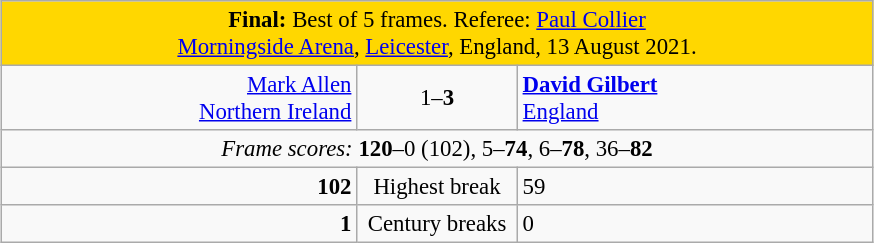<table class="wikitable" style="font-size: 95%; margin: 1em auto 1em auto;">
<tr>
<td colspan="3" align="center" bgcolor="#ffd700"><strong>Final:</strong> Best of 5 frames. Referee: <a href='#'>Paul Collier</a><br><a href='#'>Morningside Arena</a>, <a href='#'>Leicester</a>, England, 13 August 2021.</td>
</tr>
<tr>
<td width="230" align="right"><a href='#'>Mark Allen</a><br><a href='#'>Northern Ireland</a> </td>
<td width="100" align="center">1–<strong>3</strong></td>
<td width="230" align="left"><a href='#'><strong>David Gilbert</strong></a><br> <a href='#'>England</a></td>
</tr>
<tr>
<td colspan="3" align="center" style="font-size: 100%"><em>Frame scores:</em> <strong>120</strong>–0 (102), 5–<strong>74</strong>, 6–<strong>78</strong>, 36–<strong>82</strong></td>
</tr>
<tr>
<td align="right"><strong>102</strong></td>
<td align="center">Highest break</td>
<td>59</td>
</tr>
<tr>
<td align="right"><strong>1</strong></td>
<td align="center">Century breaks</td>
<td>0</td>
</tr>
</table>
